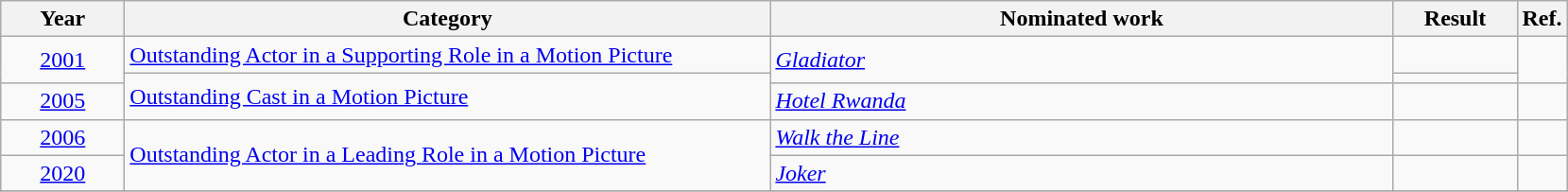<table class=wikitable>
<tr>
<th scope="col" style="width:5em;">Year</th>
<th scope="col" style="width:28em;">Category</th>
<th scope="col" style="width:27em;">Nominated work</th>
<th scope="col" style="width:5em;">Result</th>
<th>Ref.</th>
</tr>
<tr>
<td style="text-align:center;", rowspan="2"><a href='#'>2001</a></td>
<td><a href='#'>Outstanding Actor in a Supporting Role in a Motion Picture</a></td>
<td rowspan="2"><em><a href='#'>Gladiator</a></em></td>
<td></td>
<td rowspan="2" style="text-align:center;"></td>
</tr>
<tr>
<td rowspan="2"><a href='#'>Outstanding Cast in a Motion Picture</a></td>
<td></td>
</tr>
<tr>
<td style="text-align:center;"><a href='#'>2005</a></td>
<td><em><a href='#'>Hotel Rwanda</a></em></td>
<td></td>
<td style="text-align:center;"></td>
</tr>
<tr>
<td style="text-align:center;"><a href='#'>2006</a></td>
<td rowspan="2"><a href='#'>Outstanding Actor in a Leading Role in a Motion Picture</a></td>
<td><em><a href='#'>Walk the Line</a></em></td>
<td></td>
<td style="text-align:center;"></td>
</tr>
<tr>
<td style="text-align:center;"><a href='#'>2020</a></td>
<td><em><a href='#'>Joker</a></em></td>
<td></td>
<td style="text-align:center;"></td>
</tr>
<tr>
</tr>
</table>
